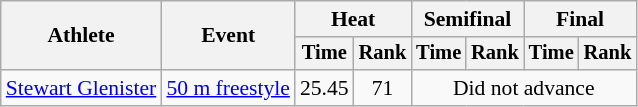<table class=wikitable style="font-size:90%">
<tr>
<th rowspan="2">Athlete</th>
<th rowspan="2">Event</th>
<th colspan="2">Heat</th>
<th colspan="2">Semifinal</th>
<th colspan="2">Final</th>
</tr>
<tr style="font-size:95%">
<th>Time</th>
<th>Rank</th>
<th>Time</th>
<th>Rank</th>
<th>Time</th>
<th>Rank</th>
</tr>
<tr align=center>
<td align=left><a href='#'>Stewart Glenister</a></td>
<td align=left><a href='#'>50 m freestyle</a></td>
<td>25.45</td>
<td>71</td>
<td colspan=4>Did not advance</td>
</tr>
</table>
